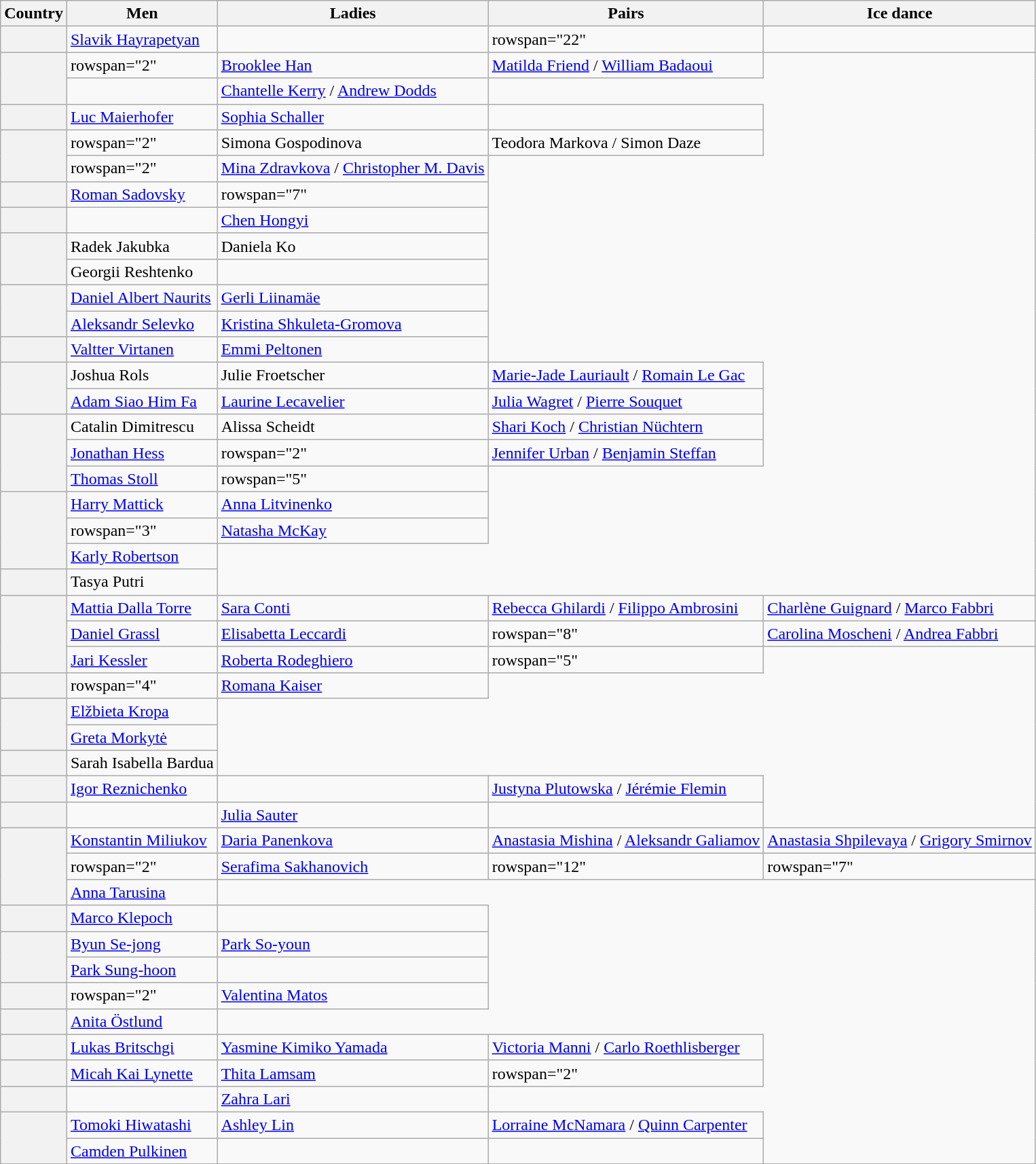<table class="wikitable unsortable" style="text-align:left">
<tr>
<th scope="col">Country</th>
<th scope="col">Men</th>
<th scope="col">Ladies</th>
<th scope="col">Pairs</th>
<th scope="col">Ice dance</th>
</tr>
<tr>
<th scope="row" style="text-align:left"></th>
<td><a href='#'>Slavik Hayrapetyan</a></td>
<td></td>
<td>rowspan="22" </td>
<td></td>
</tr>
<tr>
<th rowspan="2" scope="row" style="text-align:left"></th>
<td>rowspan="2" </td>
<td><a href='#'>Brooklee Han</a></td>
<td><a href='#'>Matilda Friend</a> / <a href='#'>William Badaoui</a></td>
</tr>
<tr>
<td></td>
<td><a href='#'>Chantelle Kerry</a> / <a href='#'>Andrew Dodds</a></td>
</tr>
<tr>
<th scope="row" style="text-align:left"></th>
<td><a href='#'>Luc Maierhofer</a></td>
<td><a href='#'>Sophia Schaller</a></td>
<td></td>
</tr>
<tr>
<th rowspan="2" scope="row" style="text-align:left"></th>
<td>rowspan="2" </td>
<td>Simona Gospodinova</td>
<td>Teodora Markova / Simon Daze</td>
</tr>
<tr>
<td>rowspan="2" </td>
<td><a href='#'>Mina Zdravkova</a> / <a href='#'>Christopher M. Davis</a></td>
</tr>
<tr>
<th scope="row" style="text-align:left"></th>
<td><a href='#'>Roman Sadovsky</a></td>
<td>rowspan="7" </td>
</tr>
<tr>
<th scope="row" style="text-align:left"></th>
<td></td>
<td><a href='#'>Chen Hongyi</a></td>
</tr>
<tr>
<th rowspan="2" scope="row" style="text-align:left"></th>
<td>Radek Jakubka</td>
<td>Daniela Ko</td>
</tr>
<tr>
<td>Georgii Reshtenko</td>
<td></td>
</tr>
<tr>
<th rowspan="2" scope="row" style="text-align:left"></th>
<td><a href='#'>Daniel Albert Naurits</a></td>
<td><a href='#'>Gerli Liinamäe</a></td>
</tr>
<tr>
<td><a href='#'>Aleksandr Selevko</a></td>
<td><a href='#'>Kristina Shkuleta-Gromova</a></td>
</tr>
<tr>
<th scope="row" style="text-align:left"></th>
<td><a href='#'>Valtter Virtanen</a></td>
<td><a href='#'>Emmi Peltonen</a></td>
</tr>
<tr>
<th rowspan="2" scope="row" style="text-align:left"></th>
<td>Joshua Rols</td>
<td>Julie Froetscher</td>
<td><a href='#'>Marie-Jade Lauriault</a> / <a href='#'>Romain Le Gac</a></td>
</tr>
<tr>
<td><a href='#'>Adam Siao Him Fa</a></td>
<td><a href='#'>Laurine Lecavelier</a></td>
<td><a href='#'>Julia Wagret</a> / <a href='#'>Pierre Souquet</a></td>
</tr>
<tr>
<th rowspan="3" scope="row" style="text-align:left"></th>
<td>Catalin Dimitrescu</td>
<td>Alissa Scheidt</td>
<td><a href='#'>Shari Koch</a> / <a href='#'>Christian Nüchtern</a></td>
</tr>
<tr>
<td><a href='#'>Jonathan Hess</a></td>
<td>rowspan="2" </td>
<td><a href='#'>Jennifer Urban</a> / <a href='#'>Benjamin Steffan</a></td>
</tr>
<tr>
<td><a href='#'>Thomas Stoll</a></td>
<td>rowspan="5" </td>
</tr>
<tr>
<th rowspan="3" scope="row" style="text-align:left"></th>
<td><a href='#'>Harry Mattick</a></td>
<td><a href='#'>Anna Litvinenko</a></td>
</tr>
<tr>
<td>rowspan="3" </td>
<td><a href='#'>Natasha McKay</a></td>
</tr>
<tr>
<td><a href='#'>Karly Robertson</a></td>
</tr>
<tr>
<th scope="row" style="text-align:left"></th>
<td>Tasya Putri</td>
</tr>
<tr>
<th rowspan="3" scope="row" style="text-align:left"></th>
<td><a href='#'>Mattia Dalla Torre</a></td>
<td><a href='#'>Sara Conti</a></td>
<td><a href='#'>Rebecca Ghilardi</a> / <a href='#'>Filippo Ambrosini</a></td>
<td><a href='#'>Charlène Guignard</a> / <a href='#'>Marco Fabbri</a></td>
</tr>
<tr>
<td><a href='#'>Daniel Grassl</a></td>
<td><a href='#'>Elisabetta Leccardi</a></td>
<td>rowspan="8" </td>
<td><a href='#'>Carolina Moscheni</a> / <a href='#'>Andrea Fabbri</a></td>
</tr>
<tr>
<td><a href='#'>Jari Kessler</a></td>
<td><a href='#'>Roberta Rodeghiero</a></td>
<td>rowspan="5" </td>
</tr>
<tr>
<th scope="row" style="text-align:left"></th>
<td>rowspan="4" </td>
<td><a href='#'>Romana Kaiser</a></td>
</tr>
<tr>
<th rowspan="2" scope="row" style="text-align:left"></th>
<td><a href='#'>Elžbieta Kropa</a></td>
</tr>
<tr>
<td><a href='#'>Greta Morkytė</a></td>
</tr>
<tr>
<th scope="row" style="text-align:left"></th>
<td>Sarah Isabella Bardua</td>
</tr>
<tr>
<th scope="row" style="text-align:left"></th>
<td><a href='#'>Igor Reznichenko</a></td>
<td></td>
<td><a href='#'>Justyna Plutowska</a> / <a href='#'>Jérémie Flemin</a></td>
</tr>
<tr>
<th scope="row" style="text-align:left"></th>
<td></td>
<td><a href='#'>Julia Sauter</a></td>
<td></td>
</tr>
<tr>
<th rowspan="3" scope="row" style="text-align:left"></th>
<td><a href='#'>Konstantin Miliukov</a></td>
<td><a href='#'>Daria Panenkova</a></td>
<td><a href='#'>Anastasia Mishina</a> / <a href='#'>Aleksandr Galiamov</a></td>
<td><a href='#'>Anastasia Shpilevaya</a> / <a href='#'>Grigory Smirnov</a></td>
</tr>
<tr>
<td>rowspan="2" </td>
<td><a href='#'>Serafima Sakhanovich</a></td>
<td>rowspan="12" </td>
<td>rowspan="7" </td>
</tr>
<tr>
<td><a href='#'>Anna Tarusina</a></td>
</tr>
<tr>
<th scope="row" style="text-align:left"></th>
<td><a href='#'>Marco Klepoch</a></td>
<td></td>
</tr>
<tr>
<th rowspan="2" scope="row" style="text-align:left"></th>
<td><a href='#'>Byun Se-jong</a></td>
<td><a href='#'>Park So-youn</a></td>
</tr>
<tr>
<td><a href='#'>Park Sung-hoon</a></td>
<td></td>
</tr>
<tr>
<th scope="row" style="text-align:left"></th>
<td>rowspan="2" </td>
<td><a href='#'>Valentina Matos</a></td>
</tr>
<tr>
<th scope="row" style="text-align:left"></th>
<td><a href='#'>Anita Östlund</a></td>
</tr>
<tr>
<th scope="row" style="text-align:left"></th>
<td><a href='#'>Lukas Britschgi</a></td>
<td><a href='#'>Yasmine Kimiko Yamada</a></td>
<td><a href='#'>Victoria Manni</a> / <a href='#'>Carlo Roethlisberger</a></td>
</tr>
<tr>
<th scope="row" style="text-align:left"></th>
<td><a href='#'>Micah Kai Lynette</a></td>
<td><a href='#'>Thita Lamsam</a></td>
<td>rowspan="2" </td>
</tr>
<tr>
<th scope="row" style="text-align:left"></th>
<td></td>
<td><a href='#'>Zahra Lari</a></td>
</tr>
<tr>
<th rowspan="2" scope="row" style="text-align:left"></th>
<td><a href='#'>Tomoki Hiwatashi</a></td>
<td><a href='#'>Ashley Lin</a></td>
<td><a href='#'>Lorraine McNamara</a> / <a href='#'>Quinn Carpenter</a></td>
</tr>
<tr>
<td><a href='#'>Camden Pulkinen</a></td>
<td></td>
<td></td>
</tr>
</table>
